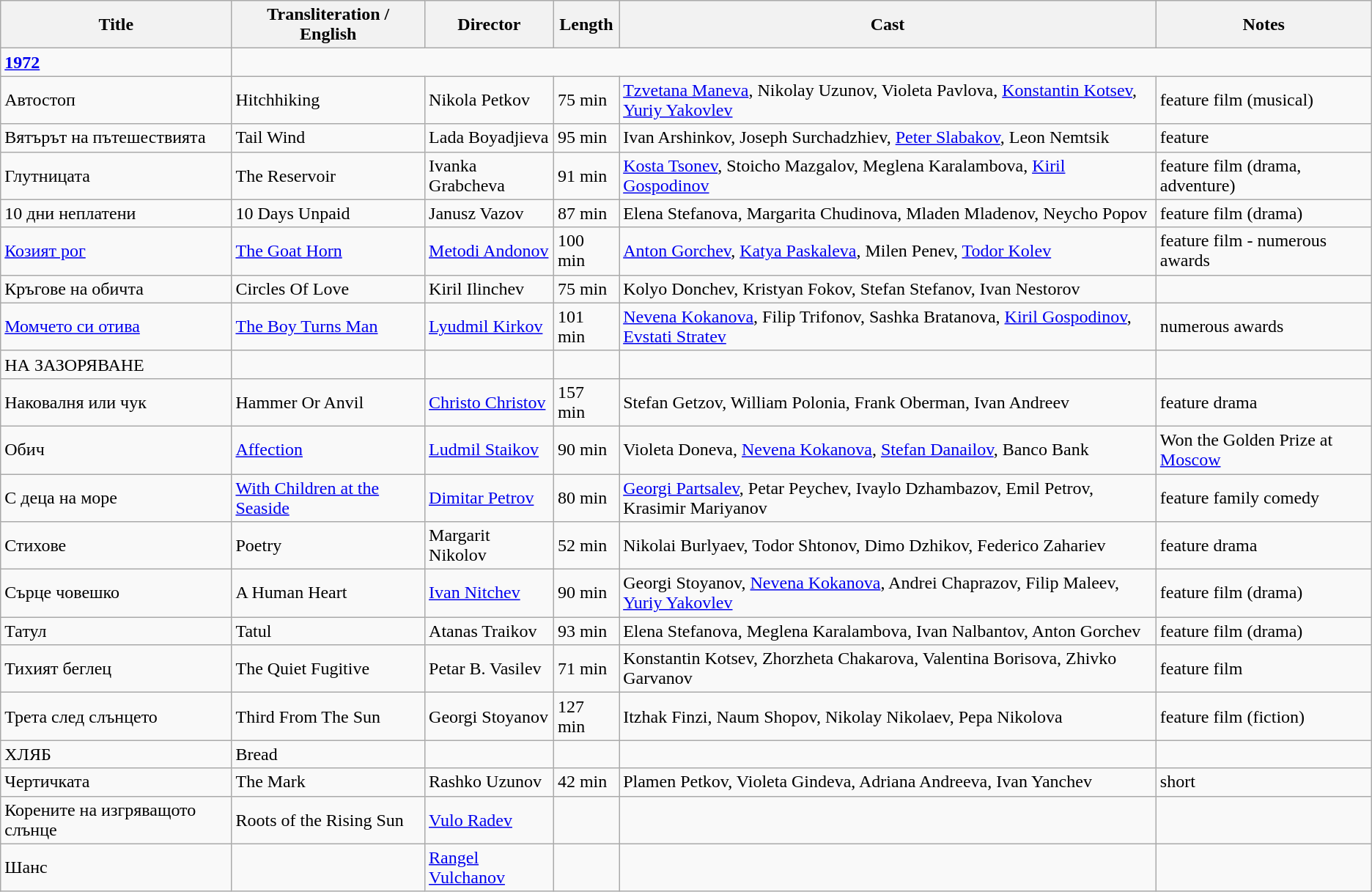<table class="wikitable">
<tr>
<th>Title</th>
<th>Transliteration / <br>English</th>
<th>Director</th>
<th>Length</th>
<th>Cast</th>
<th>Notes</th>
</tr>
<tr>
<td><strong><a href='#'>1972</a></strong></td>
</tr>
<tr>
<td>Автостоп</td>
<td>Hitchhiking</td>
<td>Nikola Petkov</td>
<td>75 min</td>
<td><a href='#'>Tzvetana Maneva</a>, Nikolay Uzunov, Violeta Pavlova, <a href='#'>Konstantin Kotsev</a>, <a href='#'>Yuriy Yakovlev</a></td>
<td>feature film (musical)</td>
</tr>
<tr>
<td>Вятърът на пътешествията</td>
<td>Tail Wind</td>
<td>Lada Boyadjieva</td>
<td>95 min</td>
<td>Ivan Arshinkov, Joseph Surchadzhiev, <a href='#'>Peter Slabakov</a>, Leon Nemtsik</td>
<td>feature</td>
</tr>
<tr>
<td>Глутницата</td>
<td>The Reservoir</td>
<td>Ivanka Grabcheva</td>
<td>91 min</td>
<td><a href='#'>Kosta Tsonev</a>, Stoicho Mazgalov, Meglena Karalambova, <a href='#'>Kiril Gospodinov</a></td>
<td>feature film (drama, adventure)</td>
</tr>
<tr>
<td>10 дни неплатени</td>
<td>10 Days Unpaid</td>
<td>Janusz Vazov</td>
<td>87 min</td>
<td>Elena Stefanova, Margarita Chudinova, Mladen Mladenov, Neycho Popov</td>
<td>feature film (drama)</td>
</tr>
<tr>
<td><a href='#'>Козият рог</a></td>
<td><a href='#'>The Goat Horn</a></td>
<td><a href='#'>Metodi Andonov</a></td>
<td>100 min</td>
<td><a href='#'>Anton Gorchev</a>, <a href='#'>Katya Paskaleva</a>, Milen Penev, <a href='#'>Todor Kolev</a></td>
<td>feature film - numerous awards</td>
</tr>
<tr>
<td>Кръгове на обичта</td>
<td>Circles Of Love</td>
<td>Kiril Ilinchev</td>
<td>75 min</td>
<td>Kolyo Donchev, Kristyan Fokov, Stefan Stefanov, Ivan Nestorov</td>
<td></td>
</tr>
<tr>
<td><a href='#'>Момчето си отива</a></td>
<td><a href='#'>The Boy Turns Man</a></td>
<td><a href='#'>Lyudmil Kirkov</a></td>
<td>101 min</td>
<td><a href='#'>Nevena Kokanova</a>, Filip Trifonov, Sashka Bratanova, <a href='#'>Kiril Gospodinov</a>, <a href='#'>Evstati Stratev</a></td>
<td>numerous awards</td>
</tr>
<tr>
<td>НА ЗАЗОРЯВАНЕ</td>
<td></td>
<td></td>
<td></td>
<td></td>
<td></td>
</tr>
<tr>
<td>Наковалня или чук</td>
<td>Hammer Or Anvil</td>
<td><a href='#'>Christo Christov</a></td>
<td>157 min</td>
<td>Stefan Getzov, William Polonia, Frank Oberman, Ivan Andreev</td>
<td>feature drama</td>
</tr>
<tr>
<td>Обич</td>
<td><a href='#'>Affection</a></td>
<td><a href='#'>Ludmil Staikov</a></td>
<td>90 min</td>
<td>Violeta Doneva, <a href='#'>Nevena Kokanova</a>, <a href='#'>Stefan Danailov</a>, Banco Bank</td>
<td>Won the Golden Prize at <a href='#'>Moscow</a></td>
</tr>
<tr>
<td>С деца на море</td>
<td><a href='#'>With Children at the Seaside</a></td>
<td><a href='#'>Dimitar Petrov</a></td>
<td>80 min</td>
<td><a href='#'>Georgi Partsalev</a>, Petar Peychev, Ivaylo Dzhambazov, Emil Petrov, Krasimir Mariyanov</td>
<td>feature family comedy</td>
</tr>
<tr>
<td>Стихове</td>
<td>Poetry</td>
<td>Margarit Nikolov</td>
<td>52 min</td>
<td>Nikolai Burlyaev, Todor Shtonov, Dimo Dzhikov, Federico Zahariev</td>
<td>feature drama</td>
</tr>
<tr>
<td>Сърце човешко</td>
<td>A Human Heart</td>
<td><a href='#'>Ivan Nitchev</a></td>
<td>90 min</td>
<td>Georgi Stoyanov, <a href='#'>Nevena Kokanova</a>, Andrei Chaprazov, Filip Maleev, <a href='#'>Yuriy Yakovlev</a></td>
<td>feature film (drama)</td>
</tr>
<tr>
<td>Татул</td>
<td>Tatul</td>
<td>Atanas Traikov</td>
<td>93 min</td>
<td>Elena Stefanova, Meglena Karalambova, Ivan Nalbantov, Anton Gorchev</td>
<td>feature film (drama)</td>
</tr>
<tr>
<td>Тихият беглец</td>
<td>The Quiet Fugitive</td>
<td>Petar B. Vasilev</td>
<td>71 min</td>
<td>Konstantin Kotsev, Zhorzheta Chakarova, Valentina Borisova, Zhivko Garvanov</td>
<td>feature film</td>
</tr>
<tr>
<td>Трета след слънцето</td>
<td>Third From The Sun</td>
<td>Georgi Stoyanov</td>
<td>127 min</td>
<td>Itzhak Finzi, Naum Shopov, Nikolay Nikolaev, Pepa Nikolova</td>
<td>feature film (fiction)</td>
</tr>
<tr>
<td>ХЛЯБ</td>
<td>Bread</td>
<td></td>
<td></td>
<td></td>
<td></td>
</tr>
<tr>
<td>Чертичката</td>
<td>The Mark</td>
<td>Rashko Uzunov</td>
<td>42 min</td>
<td>Plamen Petkov, Violeta Gindeva, Adriana Andreeva, Ivan Yanchev</td>
<td>short</td>
</tr>
<tr>
<td>Корените на изгряващото слънце</td>
<td>Roots of the Rising Sun</td>
<td><a href='#'>Vulo Radev</a></td>
<td></td>
<td></td>
<td></td>
</tr>
<tr>
<td>Шанс</td>
<td></td>
<td><a href='#'>Rangel Vulchanov</a></td>
<td></td>
<td></td>
<td></td>
</tr>
</table>
